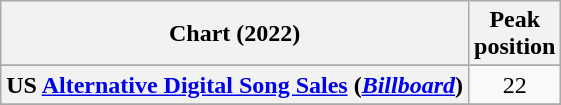<table class="wikitable sortable plainrowheaders" style="text-align:center">
<tr>
<th>Chart (2022)</th>
<th>Peak<br>position</th>
</tr>
<tr>
</tr>
<tr>
</tr>
<tr>
</tr>
<tr>
<th scope="row">US <a href='#'>Alternative Digital Song Sales</a> (<em><a href='#'>Billboard</a></em>)</th>
<td>22</td>
</tr>
<tr>
</tr>
</table>
